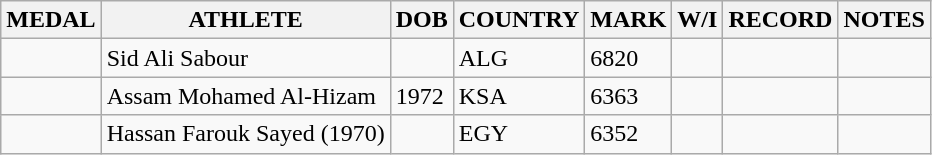<table class="wikitable">
<tr>
<th>MEDAL</th>
<th>ATHLETE</th>
<th>DOB</th>
<th>COUNTRY</th>
<th>MARK</th>
<th>W/I</th>
<th>RECORD</th>
<th>NOTES</th>
</tr>
<tr>
<td></td>
<td>Sid Ali Sabour</td>
<td></td>
<td>ALG</td>
<td>6820</td>
<td></td>
<td></td>
<td></td>
</tr>
<tr>
<td></td>
<td>Assam Mohamed Al-Hizam</td>
<td>1972</td>
<td>KSA</td>
<td>6363</td>
<td></td>
<td></td>
<td></td>
</tr>
<tr>
<td></td>
<td>Hassan Farouk Sayed (1970)</td>
<td></td>
<td>EGY</td>
<td>6352</td>
<td></td>
<td></td>
<td></td>
</tr>
</table>
